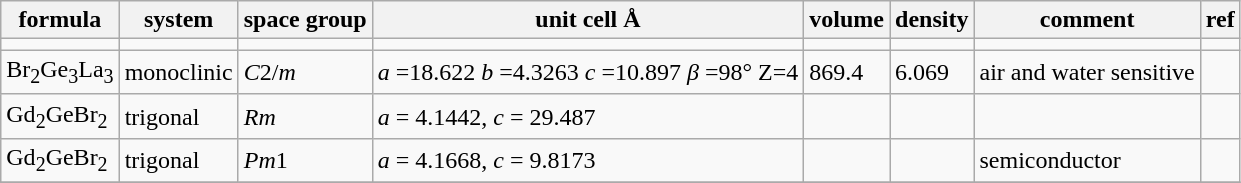<table class="wikitable">
<tr>
<th>formula</th>
<th>system</th>
<th>space group</th>
<th>unit cell Å</th>
<th>volume</th>
<th>density</th>
<th>comment</th>
<th>ref</th>
</tr>
<tr>
<td></td>
<td></td>
<td></td>
<td></td>
<td></td>
<td></td>
<td></td>
<td></td>
</tr>
<tr>
<td>Br<sub>2</sub>Ge<sub>3</sub>La<sub>3</sub></td>
<td>monoclinic</td>
<td><em>C</em>2/<em>m</em></td>
<td><em>a</em> =18.622 <em>b</em> =4.3263 <em>c</em> =10.897 <em>β</em> =98° Z=4</td>
<td>869.4</td>
<td>6.069</td>
<td>air and water sensitive</td>
<td></td>
</tr>
<tr>
<td>Gd<sub>2</sub>GeBr<sub>2</sub></td>
<td>trigonal</td>
<td><em>R</em><em>m</em></td>
<td><em>a</em> = 4.1442, <em>c</em> = 29.487</td>
<td></td>
<td></td>
<td></td>
<td></td>
</tr>
<tr>
<td>Gd<sub>2</sub>GeBr<sub>2</sub></td>
<td>trigonal</td>
<td><em>P</em><em>m</em>1</td>
<td><em>a</em> = 4.1668, <em>c</em> = 9.8173</td>
<td></td>
<td></td>
<td>semiconductor</td>
<td></td>
</tr>
<tr>
</tr>
</table>
